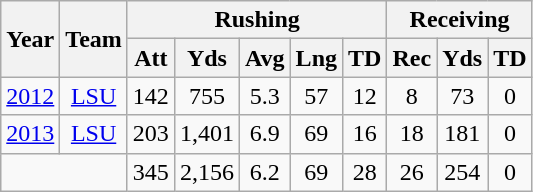<table class="wikitable" style="text-align:center;">
<tr>
<th rowspan="2">Year</th>
<th rowspan="2">Team</th>
<th colspan="5">Rushing</th>
<th colspan="3">Receiving</th>
</tr>
<tr>
<th>Att</th>
<th>Yds</th>
<th>Avg</th>
<th>Lng</th>
<th>TD</th>
<th>Rec</th>
<th>Yds</th>
<th>TD</th>
</tr>
<tr>
<td><a href='#'>2012</a></td>
<td><a href='#'>LSU</a></td>
<td>142</td>
<td>755</td>
<td>5.3</td>
<td>57</td>
<td>12</td>
<td>8</td>
<td>73</td>
<td>0</td>
</tr>
<tr>
<td><a href='#'>2013</a></td>
<td><a href='#'>LSU</a></td>
<td>203</td>
<td>1,401</td>
<td>6.9</td>
<td>69</td>
<td>16</td>
<td>18</td>
<td>181</td>
<td>0</td>
</tr>
<tr>
<td colspan=2><strong></strong></td>
<td>345</td>
<td>2,156</td>
<td>6.2</td>
<td>69</td>
<td>28</td>
<td>26</td>
<td>254</td>
<td>0</td>
</tr>
</table>
